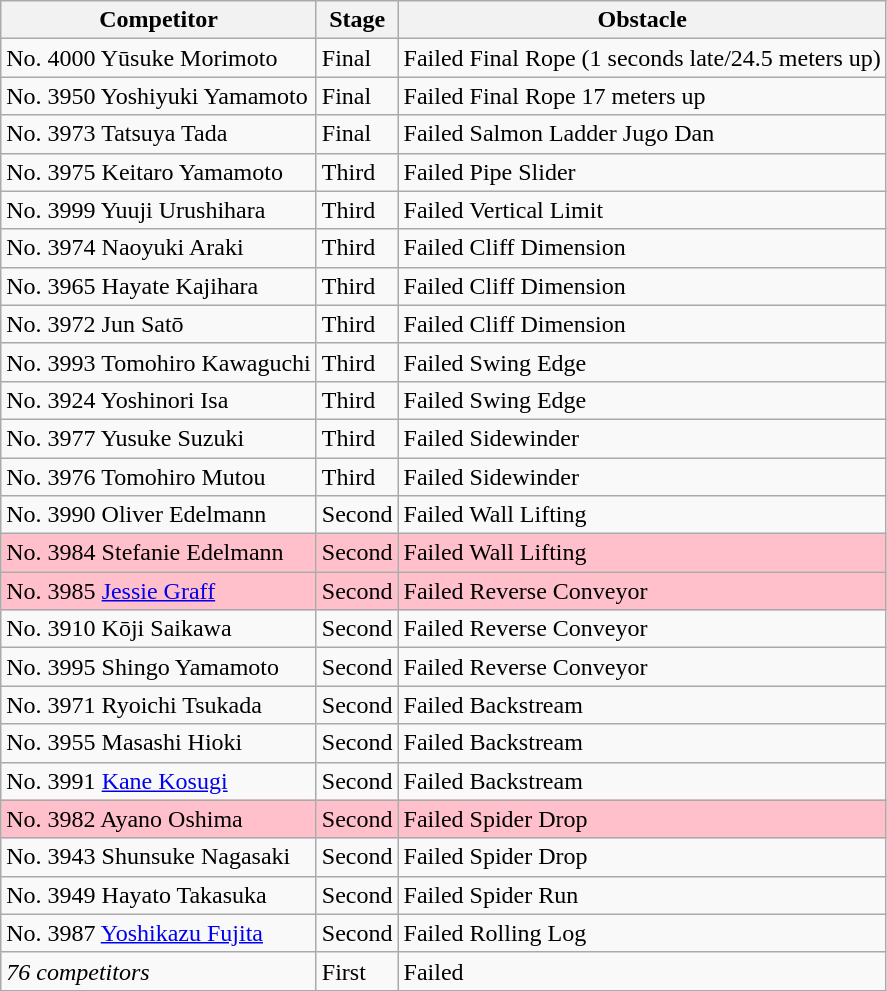<table class="wikitable">
<tr>
<th>Competitor</th>
<th>Stage</th>
<th>Obstacle</th>
</tr>
<tr>
<td>No. 4000 Yūsuke Morimoto</td>
<td>Final</td>
<td>Failed Final Rope (1 seconds late/24.5 meters up)</td>
</tr>
<tr>
<td>No. 3950  Yoshiyuki Yamamoto</td>
<td>Final</td>
<td>Failed Final Rope 17 meters up</td>
</tr>
<tr>
<td>No. 3973 Tatsuya Tada</td>
<td>Final</td>
<td>Failed Salmon Ladder Jugo Dan</td>
</tr>
<tr>
<td>No. 3975  Keitaro Yamamoto</td>
<td>Third</td>
<td>Failed Pipe Slider</td>
</tr>
<tr>
<td>No. 3999  Yuuji Urushihara</td>
<td>Third</td>
<td>Failed Vertical Limit</td>
</tr>
<tr>
<td>No. 3974 Naoyuki Araki</td>
<td>Third</td>
<td>Failed Cliff Dimension</td>
</tr>
<tr>
<td>No. 3965 Hayate Kajihara</td>
<td>Third</td>
<td>Failed Cliff Dimension</td>
</tr>
<tr>
<td>No. 3972 Jun Satō</td>
<td>Third</td>
<td>Failed Cliff Dimension</td>
</tr>
<tr>
<td>No. 3993 Tomohiro Kawaguchi</td>
<td>Third</td>
<td>Failed Swing Edge</td>
</tr>
<tr>
<td>No. 3924 Yoshinori Isa</td>
<td>Third</td>
<td>Failed Swing Edge</td>
</tr>
<tr>
<td>No. 3977  Yusuke Suzuki</td>
<td>Third</td>
<td>Failed Sidewinder</td>
</tr>
<tr>
<td>No. 3976 Tomohiro Mutou</td>
<td>Third</td>
<td>Failed Sidewinder</td>
</tr>
<tr>
<td>No. 3990 Oliver Edelmann</td>
<td>Second</td>
<td>Failed Wall Lifting</td>
</tr>
<tr bgcolor="pink">
<td>No. 3984 Stefanie Edelmann</td>
<td>Second</td>
<td>Failed Wall Lifting</td>
</tr>
<tr bgcolor="pink">
<td>No. 3985 <a href='#'>Jessie Graff</a></td>
<td>Second</td>
<td>Failed Reverse Conveyor</td>
</tr>
<tr>
<td>No. 3910 Kōji Saikawa</td>
<td>Second</td>
<td>Failed Reverse Conveyor</td>
</tr>
<tr>
<td>No. 3995 Shingo Yamamoto</td>
<td>Second</td>
<td>Failed Reverse Conveyor</td>
</tr>
<tr>
<td>No. 3971 Ryoichi Tsukada</td>
<td>Second</td>
<td>Failed Backstream</td>
</tr>
<tr>
<td>No. 3955 Masashi Hioki</td>
<td>Second</td>
<td>Failed Backstream</td>
</tr>
<tr>
<td>No. 3991 <a href='#'>Kane Kosugi</a></td>
<td>Second</td>
<td>Failed Backstream</td>
</tr>
<tr bgcolor="pink">
<td>No. 3982 Ayano Oshima</td>
<td>Second</td>
<td>Failed Spider Drop</td>
</tr>
<tr>
<td>No. 3943 Shunsuke Nagasaki</td>
<td>Second</td>
<td>Failed Spider Drop</td>
</tr>
<tr>
<td>No. 3949  Hayato Takasuka</td>
<td>Second</td>
<td>Failed Spider Run</td>
</tr>
<tr>
<td>No. 3987 <a href='#'>Yoshikazu Fujita</a></td>
<td>Second</td>
<td>Failed Rolling Log</td>
</tr>
<tr>
<td><em>76 competitors</em></td>
<td>First</td>
<td>Failed</td>
</tr>
</table>
